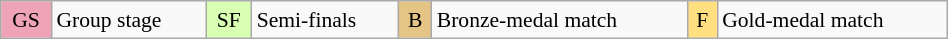<table class="wikitable" style="margin:0.5em auto; font-size:90%; line-height:1.25em;" width=50%;>
<tr>
<td style="background-color:#EFA3B7;text-align:center;">GS</td>
<td>Group stage</td>
<td style="background-color:#D9FFB2;text-align:center;">SF</td>
<td>Semi-finals</td>
<td style="background-color:#E5C585;text-align:center;">B</td>
<td>Bronze-medal match</td>
<td style="background-color:#FFDF80;text-align:center;">F</td>
<td>Gold-medal match</td>
</tr>
</table>
